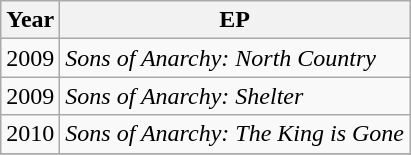<table class="wikitable">
<tr>
<th>Year</th>
<th>EP</th>
</tr>
<tr>
<td>2009</td>
<td><em>Sons of Anarchy: North Country</em></td>
</tr>
<tr>
<td>2009</td>
<td><em>Sons of Anarchy: Shelter</em></td>
</tr>
<tr>
<td>2010</td>
<td><em>Sons of Anarchy: The King is Gone</em></td>
</tr>
<tr>
</tr>
</table>
